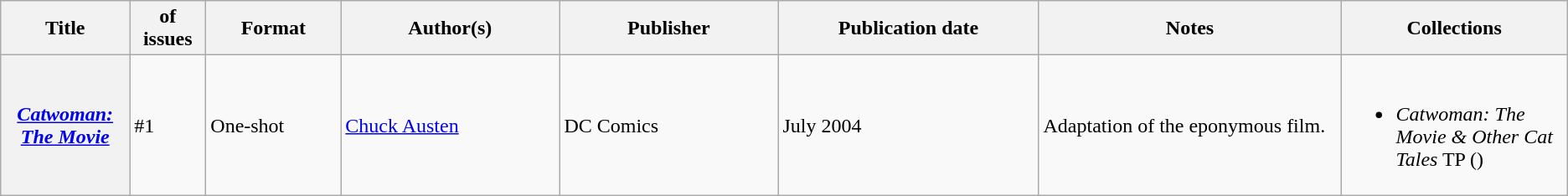<table class="wikitable">
<tr>
<th>Title</th>
<th style="width:40pt"> of issues</th>
<th style="width:75pt">Format</th>
<th style="width:125pt">Author(s)</th>
<th style="width:125pt">Publisher</th>
<th style="width:150pt">Publication date</th>
<th style="width:175pt">Notes</th>
<th>Collections</th>
</tr>
<tr>
<th><em><a href='#'>Catwoman: The Movie</a></em></th>
<td>#1</td>
<td>One-shot</td>
<td><a href='#'>Chuck Austen</a></td>
<td>DC Comics</td>
<td>July 2004</td>
<td>Adaptation of the eponymous film.</td>
<td><br><ul><li><em>Catwoman: The Movie & Other Cat Tales</em> TP ()</li></ul></td>
</tr>
</table>
